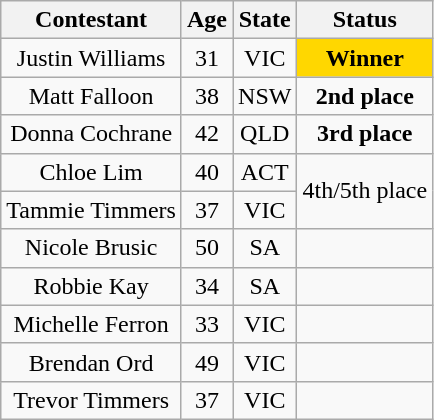<table class="wikitable" style="text-align:center">
<tr valign="top">
<th>Contestant</th>
<th>Age</th>
<th>State</th>
<th>Status</th>
</tr>
<tr>
<td>Justin Williams</td>
<td>31</td>
<td>VIC</td>
<th style="background:gold">Winner</th>
</tr>
<tr>
<td>Matt Falloon</td>
<td>38</td>
<td>NSW</td>
<td><strong>2nd place</strong></td>
</tr>
<tr>
<td>Donna Cochrane</td>
<td>42</td>
<td>QLD</td>
<td><strong>3rd place</strong></td>
</tr>
<tr>
<td>Chloe Lim</td>
<td>40</td>
<td>ACT</td>
<td rowspan="2">4th/5th place</td>
</tr>
<tr>
<td>Tammie Timmers</td>
<td>37</td>
<td>VIC</td>
</tr>
<tr>
<td>Nicole Brusic</td>
<td>50</td>
<td>SA</td>
<td></td>
</tr>
<tr>
<td>Robbie Kay</td>
<td>34</td>
<td>SA</td>
<td></td>
</tr>
<tr>
<td>Michelle Ferron</td>
<td>33</td>
<td>VIC</td>
<td></td>
</tr>
<tr>
<td>Brendan Ord</td>
<td>49</td>
<td>VIC</td>
<td></td>
</tr>
<tr>
<td>Trevor Timmers</td>
<td>37</td>
<td>VIC</td>
<td></td>
</tr>
</table>
